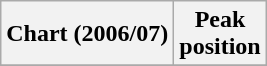<table class="wikitable sortable plainrowheaders" style="text-align:center;">
<tr>
<th scope="col">Chart (2006/07)</th>
<th scope="col">Peak<br>position</th>
</tr>
<tr>
</tr>
</table>
